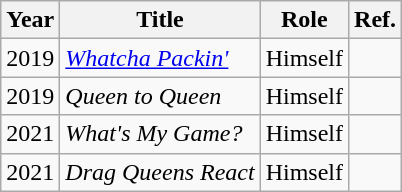<table class="wikitable">
<tr>
<th>Year</th>
<th>Title</th>
<th>Role</th>
<th>Ref.</th>
</tr>
<tr>
<td>2019</td>
<td><em><a href='#'>Whatcha Packin'</a></em></td>
<td>Himself</td>
<td></td>
</tr>
<tr>
<td>2019</td>
<td><em>Queen to Queen</em></td>
<td>Himself</td>
<td></td>
</tr>
<tr>
<td>2021</td>
<td><em>What's My Game?</em></td>
<td>Himself</td>
<td style="text-align: center;"></td>
</tr>
<tr>
<td>2021</td>
<td><em>Drag Queens React</em></td>
<td>Himself</td>
<td style="text-align: center;"></td>
</tr>
</table>
